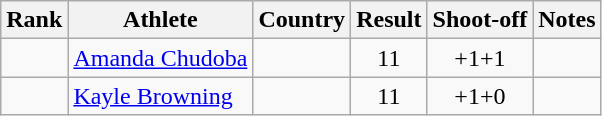<table class="wikitable sortable" style="text-align:center">
<tr>
<th>Rank</th>
<th>Athlete</th>
<th>Country</th>
<th>Result</th>
<th>Shoot-off</th>
<th class="unsortable">Notes</th>
</tr>
<tr>
<td></td>
<td align=left><a href='#'>Amanda Chudoba</a></td>
<td align=left></td>
<td>11</td>
<td>+1+1</td>
<td></td>
</tr>
<tr>
<td></td>
<td align=left><a href='#'>Kayle Browning</a></td>
<td align=left></td>
<td>11</td>
<td>+1+0</td>
<td></td>
</tr>
</table>
